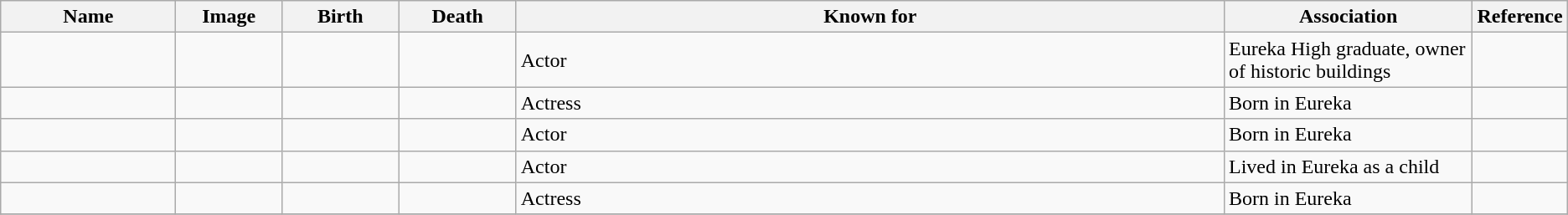<table class="wikitable sortable">
<tr>
<th scope="col" width="140">Name</th>
<th scope="col" width="80" class="unsortable">Image</th>
<th scope="col" width="90">Birth</th>
<th scope="col" width="90">Death</th>
<th scope="col" width="600" class="unsortable">Known for</th>
<th scope="col" width="200" class="unsortable">Association</th>
<th scope="col" width="30" class="unsortable">Reference</th>
</tr>
<tr>
<td></td>
<td></td>
<td align=right> </td>
<td align=right>  </td>
<td>Actor </td>
<td>Eureka High graduate, owner of historic buildings</td>
<td align="center"></td>
</tr>
<tr>
<td></td>
<td></td>
<td align=right> </td>
<td align=right>  </td>
<td>Actress </td>
<td>Born in Eureka </td>
<td align="center"></td>
</tr>
<tr>
<td></td>
<td></td>
<td align=right> </td>
<td align=right>  </td>
<td>Actor </td>
<td>Born in Eureka</td>
<td align="center"></td>
</tr>
<tr>
<td></td>
<td></td>
<td align=right> </td>
<td align=right>  </td>
<td>Actor</td>
<td>Lived in Eureka as a child </td>
<td align="center"></td>
</tr>
<tr>
<td></td>
<td></td>
<td align=right> </td>
<td align=right>  </td>
<td>Actress</td>
<td>Born in Eureka </td>
<td align="center"></td>
</tr>
<tr>
</tr>
</table>
